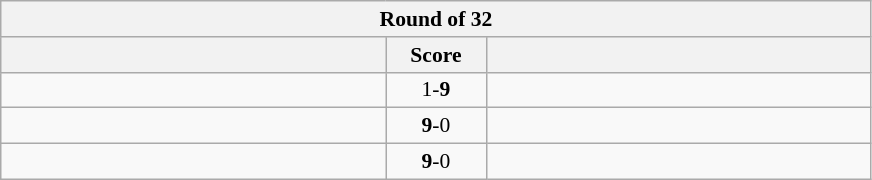<table class="wikitable" style="text-align: center; font-size:90% ">
<tr>
<th colspan=3>Round of 32</th>
</tr>
<tr>
<th align="right" width="250"></th>
<th width="60">Score</th>
<th align="left" width="250"></th>
</tr>
<tr>
<td align=left></td>
<td align=center>1-<strong>9</strong></td>
<td align=left><strong></strong></td>
</tr>
<tr>
<td align=left><strong></strong></td>
<td align=center><strong>9</strong>-0</td>
<td align=left></td>
</tr>
<tr>
<td align=left><strong></strong></td>
<td align=center><strong>9</strong>-0</td>
<td align=left></td>
</tr>
</table>
